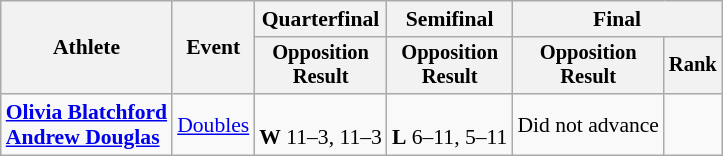<table class=wikitable style=font-size:90%;text-align:center>
<tr>
<th rowspan=2>Athlete</th>
<th rowspan=2>Event</th>
<th>Quarterfinal</th>
<th>Semifinal</th>
<th colspan=2>Final</th>
</tr>
<tr style=font-size:95%>
<th>Opposition<br>Result</th>
<th>Opposition<br>Result</th>
<th>Opposition<br>Result</th>
<th>Rank</th>
</tr>
<tr>
<td align=left><strong><a href='#'>Olivia Blatchford</a><br><a href='#'>Andrew Douglas</a></strong></td>
<td align=left><a href='#'>Doubles</a></td>
<td><br><strong>W</strong> 11–3, 11–3</td>
<td><br><strong>L</strong> 6–11, 5–11</td>
<td>Did not advance</td>
<td></td>
</tr>
</table>
